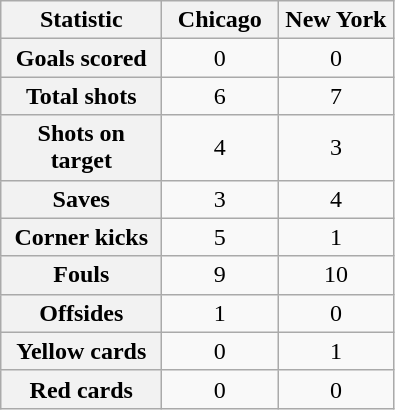<table class="wikitable plainrowheaders" style="text-align:center">
<tr>
<th scope=col width=100>Statistic</th>
<th scope=col width=70>Chicago</th>
<th scope=col width=70>New York</th>
</tr>
<tr>
<th scope=row>Goals scored</th>
<td>0</td>
<td>0</td>
</tr>
<tr>
<th scope=row>Total shots</th>
<td>6</td>
<td>7</td>
</tr>
<tr>
<th scope=row>Shots on target</th>
<td>4</td>
<td>3</td>
</tr>
<tr>
<th scope=row>Saves</th>
<td>3</td>
<td>4</td>
</tr>
<tr>
<th scope=row>Corner kicks</th>
<td>5</td>
<td>1</td>
</tr>
<tr>
<th scope=row>Fouls</th>
<td>9</td>
<td>10</td>
</tr>
<tr>
<th scope=row>Offsides</th>
<td>1</td>
<td>0</td>
</tr>
<tr>
<th scope=row>Yellow cards</th>
<td>0</td>
<td>1</td>
</tr>
<tr>
<th scope=row>Red cards</th>
<td>0</td>
<td>0</td>
</tr>
</table>
